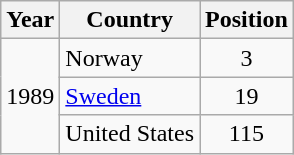<table class="wikitable">
<tr>
<th>Year</th>
<th>Country</th>
<th>Position</th>
</tr>
<tr>
<td rowspan="3">1989</td>
<td>Norway</td>
<td align="center">3</td>
</tr>
<tr>
<td><a href='#'>Sweden</a></td>
<td align="center">19</td>
</tr>
<tr>
<td>United States</td>
<td align="center">115</td>
</tr>
</table>
